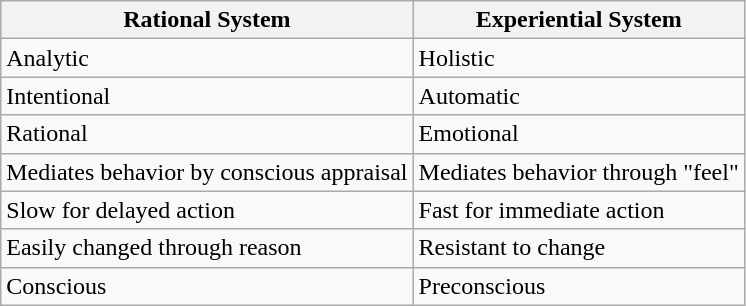<table class="wikitable">
<tr Cognitive-Experiential Self-Theory>
<th>Rational System</th>
<th>Experiential System</th>
</tr>
<tr>
<td>Analytic</td>
<td>Holistic</td>
</tr>
<tr>
<td>Intentional</td>
<td>Automatic</td>
</tr>
<tr>
<td>Rational</td>
<td>Emotional</td>
</tr>
<tr>
<td>Mediates behavior by conscious appraisal</td>
<td>Mediates behavior through "feel"</td>
</tr>
<tr>
<td>Slow for delayed action</td>
<td>Fast for immediate action</td>
</tr>
<tr>
<td>Easily changed through reason</td>
<td>Resistant to change</td>
</tr>
<tr>
<td>Conscious</td>
<td>Preconscious</td>
</tr>
</table>
